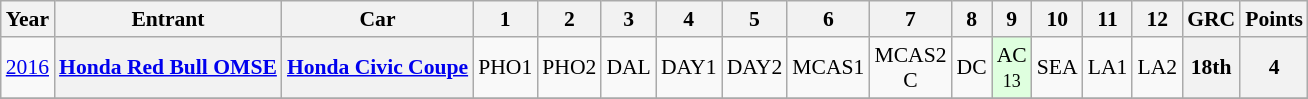<table class="wikitable" border="1" style="text-align:center; font-size:90%;">
<tr>
<th>Year</th>
<th>Entrant</th>
<th>Car</th>
<th>1</th>
<th>2</th>
<th>3</th>
<th>4</th>
<th>5</th>
<th>6</th>
<th>7</th>
<th>8</th>
<th>9</th>
<th>10</th>
<th>11</th>
<th>12</th>
<th>GRC</th>
<th>Points</th>
</tr>
<tr>
<td><a href='#'>2016</a></td>
<th><a href='#'>Honda Red Bull OMSE</a></th>
<th><a href='#'>Honda Civic Coupe</a></th>
<td>PHO1<br><small></small></td>
<td>PHO2<br><small></small></td>
<td>DAL<br><small></small></td>
<td>DAY1<br><small></small></td>
<td>DAY2<br><small></small></td>
<td>MCAS1<br><small></small></td>
<td>MCAS2<br>C</td>
<td>DC<br><small></small></td>
<td style="background:#DFFFDF;">AC<br><small>13</small></td>
<td>SEA<br><small></small></td>
<td>LA1<br><small></small></td>
<td>LA2<br><small></small></td>
<th>18th</th>
<th>4</th>
</tr>
<tr>
</tr>
</table>
